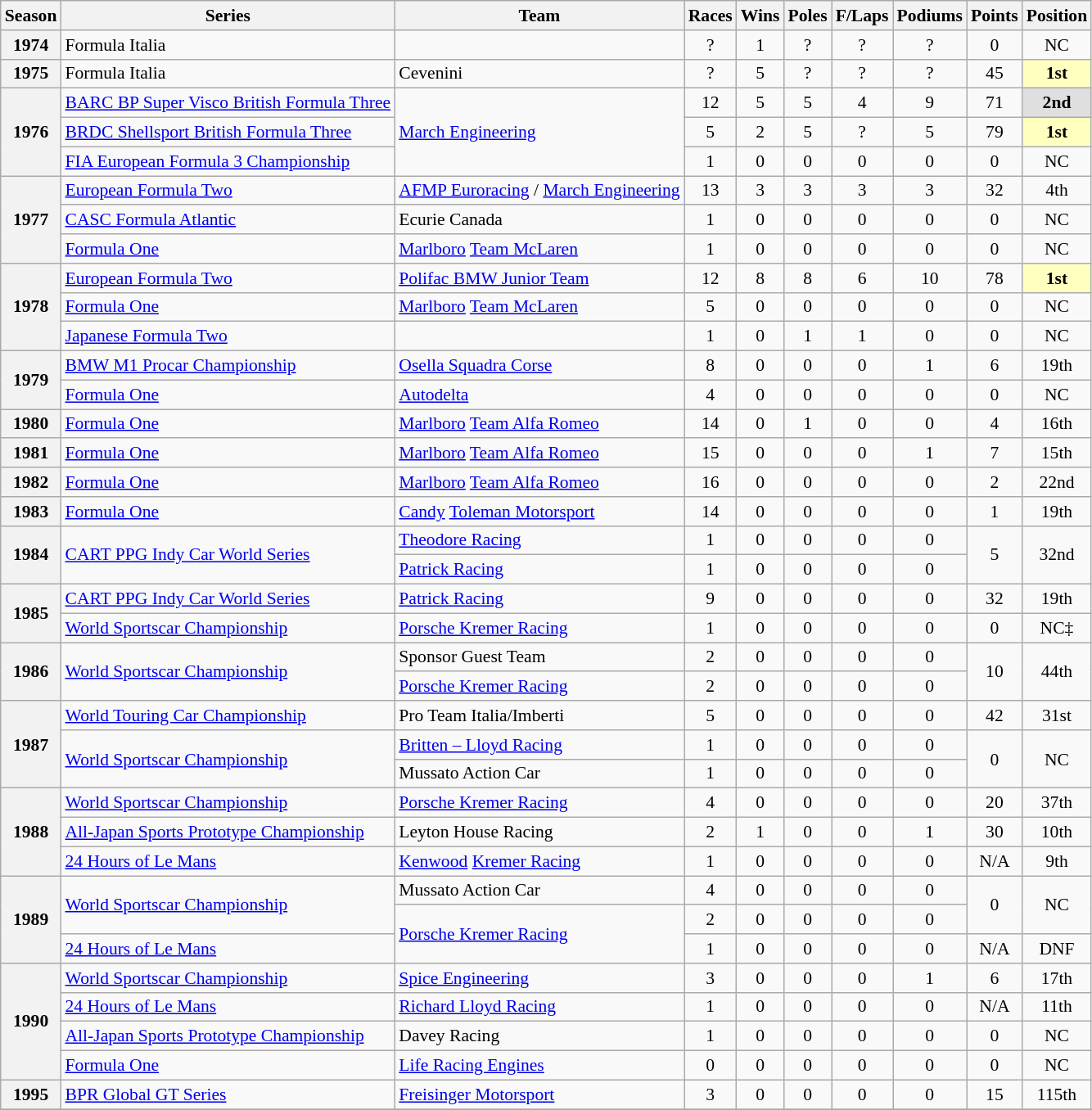<table class="wikitable" style="font-size: 90%; text-align:center">
<tr>
<th>Season</th>
<th>Series</th>
<th>Team</th>
<th>Races</th>
<th>Wins</th>
<th>Poles</th>
<th>F/Laps</th>
<th>Podiums</th>
<th>Points</th>
<th>Position</th>
</tr>
<tr>
<th>1974</th>
<td align=left>Formula Italia</td>
<td align=left></td>
<td>?</td>
<td>1</td>
<td>?</td>
<td>?</td>
<td>?</td>
<td>0</td>
<td>NC</td>
</tr>
<tr>
<th>1975</th>
<td align=left>Formula Italia</td>
<td align=left>Cevenini</td>
<td>?</td>
<td>5</td>
<td>?</td>
<td>?</td>
<td>?</td>
<td>45</td>
<td style="background:#FFFFBF"><strong>1st</strong></td>
</tr>
<tr>
<th rowspan=3>1976</th>
<td align=left nowrap><a href='#'>BARC BP Super Visco British Formula Three</a></td>
<td rowspan="3" style="text-align:left"><a href='#'>March Engineering</a></td>
<td>12</td>
<td>5</td>
<td>5</td>
<td>4</td>
<td>9</td>
<td>71</td>
<td style="background:#DFDFDF"><strong>2nd</strong></td>
</tr>
<tr>
<td align=left><a href='#'>BRDC Shellsport British Formula Three</a></td>
<td>5</td>
<td>2</td>
<td>5</td>
<td>?</td>
<td>5</td>
<td>79</td>
<td style="background:#FFFFBF"><strong>1st</strong></td>
</tr>
<tr>
<td align=left><a href='#'>FIA European Formula 3 Championship</a></td>
<td>1</td>
<td>0</td>
<td>0</td>
<td>0</td>
<td>0</td>
<td>0</td>
<td>NC</td>
</tr>
<tr>
<th rowspan=3>1977</th>
<td align=left><a href='#'>European Formula Two</a></td>
<td align=left nowrap><a href='#'>AFMP Euroracing</a> / <a href='#'>March Engineering</a></td>
<td>13</td>
<td>3</td>
<td>3</td>
<td>3</td>
<td>3</td>
<td>32</td>
<td>4th</td>
</tr>
<tr>
<td align=left><a href='#'>CASC Formula Atlantic</a></td>
<td align=left>Ecurie Canada</td>
<td>1</td>
<td>0</td>
<td>0</td>
<td>0</td>
<td>0</td>
<td>0</td>
<td>NC</td>
</tr>
<tr>
<td align=left><a href='#'>Formula One</a></td>
<td align=left><a href='#'>Marlboro</a> <a href='#'>Team McLaren</a></td>
<td>1</td>
<td>0</td>
<td>0</td>
<td>0</td>
<td>0</td>
<td>0</td>
<td>NC</td>
</tr>
<tr>
<th rowspan=3>1978</th>
<td align=left><a href='#'>European Formula Two</a></td>
<td align=left><a href='#'>Polifac BMW Junior Team</a></td>
<td>12</td>
<td>8</td>
<td>8</td>
<td>6</td>
<td>10</td>
<td>78</td>
<td style="background:#FFFFBF"><strong>1st</strong></td>
</tr>
<tr>
<td align=left><a href='#'>Formula One</a></td>
<td align=left><a href='#'>Marlboro</a> <a href='#'>Team McLaren</a></td>
<td>5</td>
<td>0</td>
<td>0</td>
<td>0</td>
<td>0</td>
<td>0</td>
<td>NC</td>
</tr>
<tr>
<td align=left><a href='#'>Japanese Formula Two</a></td>
<td align=left></td>
<td>1</td>
<td>0</td>
<td>1</td>
<td>1</td>
<td>0</td>
<td>0</td>
<td>NC</td>
</tr>
<tr>
<th rowspan=2>1979</th>
<td align=left><a href='#'>BMW M1 Procar Championship</a></td>
<td align=left><a href='#'>Osella Squadra Corse</a></td>
<td>8</td>
<td>0</td>
<td>0</td>
<td>0</td>
<td>1</td>
<td>6</td>
<td>19th</td>
</tr>
<tr>
<td align=left><a href='#'>Formula One</a></td>
<td align=left><a href='#'>Autodelta</a></td>
<td>4</td>
<td>0</td>
<td>0</td>
<td>0</td>
<td>0</td>
<td>0</td>
<td>NC</td>
</tr>
<tr>
<th>1980</th>
<td align=left><a href='#'>Formula One</a></td>
<td align=left><a href='#'>Marlboro</a> <a href='#'>Team Alfa Romeo</a></td>
<td>14</td>
<td>0</td>
<td>1</td>
<td>0</td>
<td>0</td>
<td>4</td>
<td>16th</td>
</tr>
<tr>
<th>1981</th>
<td align=left><a href='#'>Formula One</a></td>
<td align=left><a href='#'>Marlboro</a> <a href='#'>Team Alfa Romeo</a></td>
<td>15</td>
<td>0</td>
<td>0</td>
<td>0</td>
<td>1</td>
<td>7</td>
<td>15th</td>
</tr>
<tr>
<th>1982</th>
<td align=left><a href='#'>Formula One</a></td>
<td align=left><a href='#'>Marlboro</a> <a href='#'>Team Alfa Romeo</a></td>
<td>16</td>
<td>0</td>
<td>0</td>
<td>0</td>
<td>0</td>
<td>2</td>
<td>22nd</td>
</tr>
<tr>
<th>1983</th>
<td align=left><a href='#'>Formula One</a></td>
<td align=left><a href='#'>Candy</a> <a href='#'>Toleman Motorsport</a></td>
<td>14</td>
<td>0</td>
<td>0</td>
<td>0</td>
<td>0</td>
<td>1</td>
<td>19th</td>
</tr>
<tr>
<th rowspan=2>1984</th>
<td rowspan="2" style="text-align:left"><a href='#'>CART PPG Indy Car World Series</a></td>
<td align=left><a href='#'>Theodore Racing</a></td>
<td>1</td>
<td>0</td>
<td>0</td>
<td>0</td>
<td>0</td>
<td rowspan=2>5</td>
<td rowspan=2>32nd</td>
</tr>
<tr>
<td align=left><a href='#'>Patrick Racing</a></td>
<td>1</td>
<td>0</td>
<td>0</td>
<td>0</td>
<td>0</td>
</tr>
<tr>
<th rowspan=2>1985</th>
<td align=left><a href='#'>CART PPG Indy Car World Series</a></td>
<td align=left><a href='#'>Patrick Racing</a></td>
<td>9</td>
<td>0</td>
<td>0</td>
<td>0</td>
<td>0</td>
<td>32</td>
<td>19th</td>
</tr>
<tr>
<td align=left><a href='#'>World Sportscar Championship</a></td>
<td align=left><a href='#'>Porsche Kremer Racing</a></td>
<td>1</td>
<td>0</td>
<td>0</td>
<td>0</td>
<td>0</td>
<td>0</td>
<td>NC‡</td>
</tr>
<tr>
<th rowspan=2>1986</th>
<td rowspan="2" style="text-align:left"><a href='#'>World Sportscar Championship</a></td>
<td align=left>Sponsor Guest Team</td>
<td>2</td>
<td>0</td>
<td>0</td>
<td>0</td>
<td>0</td>
<td rowspan=2>10</td>
<td rowspan=2>44th</td>
</tr>
<tr>
<td align=left><a href='#'>Porsche Kremer Racing</a></td>
<td>2</td>
<td>0</td>
<td>0</td>
<td>0</td>
<td>0</td>
</tr>
<tr>
<th rowspan=3>1987</th>
<td align=left><a href='#'>World Touring Car Championship</a></td>
<td align=left>Pro Team Italia/Imberti</td>
<td>5</td>
<td>0</td>
<td>0</td>
<td>0</td>
<td>0</td>
<td>42</td>
<td>31st</td>
</tr>
<tr>
<td rowspan="2" style="text-align:left"><a href='#'>World Sportscar Championship</a></td>
<td align=left><a href='#'>Britten – Lloyd Racing</a></td>
<td>1</td>
<td>0</td>
<td>0</td>
<td>0</td>
<td>0</td>
<td rowspan=2>0</td>
<td rowspan=2>NC</td>
</tr>
<tr>
<td align=left>Mussato Action Car</td>
<td>1</td>
<td>0</td>
<td>0</td>
<td>0</td>
<td>0</td>
</tr>
<tr>
<th rowspan=3>1988</th>
<td align=left><a href='#'>World Sportscar Championship</a></td>
<td align=left><a href='#'>Porsche Kremer Racing</a></td>
<td>4</td>
<td>0</td>
<td>0</td>
<td>0</td>
<td>0</td>
<td>20</td>
<td>37th</td>
</tr>
<tr>
<td align=left><a href='#'>All-Japan Sports Prototype Championship</a></td>
<td align=left>Leyton House Racing</td>
<td>2</td>
<td>1</td>
<td>0</td>
<td>0</td>
<td>1</td>
<td>30</td>
<td>10th</td>
</tr>
<tr>
<td align=left><a href='#'>24 Hours of Le Mans</a></td>
<td align=left><a href='#'>Kenwood</a> <a href='#'>Kremer Racing</a></td>
<td>1</td>
<td>0</td>
<td>0</td>
<td>0</td>
<td>0</td>
<td>N/A</td>
<td>9th</td>
</tr>
<tr>
<th rowspan=3>1989</th>
<td rowspan="2" style="text-align:left"><a href='#'>World Sportscar Championship</a></td>
<td align=left>Mussato Action Car</td>
<td>4</td>
<td>0</td>
<td>0</td>
<td>0</td>
<td>0</td>
<td rowspan=2>0</td>
<td rowspan=2>NC</td>
</tr>
<tr>
<td rowspan="2" style="text-align:left"><a href='#'>Porsche Kremer Racing</a></td>
<td>2</td>
<td>0</td>
<td>0</td>
<td>0</td>
<td>0</td>
</tr>
<tr>
<td align=left><a href='#'>24 Hours of Le Mans</a></td>
<td>1</td>
<td>0</td>
<td>0</td>
<td>0</td>
<td>0</td>
<td>N/A</td>
<td>DNF</td>
</tr>
<tr>
<th rowspan=4>1990</th>
<td align=left><a href='#'>World Sportscar Championship</a></td>
<td align=left><a href='#'>Spice Engineering</a></td>
<td>3</td>
<td>0</td>
<td>0</td>
<td>0</td>
<td>1</td>
<td>6</td>
<td>17th</td>
</tr>
<tr>
<td align=left><a href='#'>24 Hours of Le Mans</a></td>
<td align=left><a href='#'>Richard Lloyd Racing</a></td>
<td>1</td>
<td>0</td>
<td>0</td>
<td>0</td>
<td>0</td>
<td>N/A</td>
<td>11th</td>
</tr>
<tr>
<td align=left><a href='#'>All-Japan Sports Prototype Championship</a></td>
<td align=left>Davey Racing</td>
<td>1</td>
<td>0</td>
<td>0</td>
<td>0</td>
<td>0</td>
<td>0</td>
<td>NC</td>
</tr>
<tr>
<td align=left><a href='#'>Formula One</a></td>
<td align=left><a href='#'>Life Racing Engines</a></td>
<td>0</td>
<td>0</td>
<td>0</td>
<td>0</td>
<td>0</td>
<td>0</td>
<td>NC</td>
</tr>
<tr>
<th>1995</th>
<td align=left><a href='#'>BPR Global GT Series</a></td>
<td align=left><a href='#'>Freisinger Motorsport</a></td>
<td>3</td>
<td>0</td>
<td>0</td>
<td>0</td>
<td>0</td>
<td>15</td>
<td>115th</td>
</tr>
<tr>
</tr>
</table>
